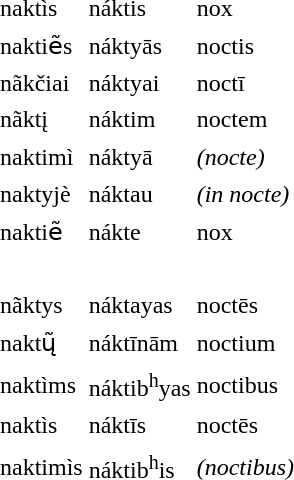<table class="toccolours" style="line-height: 1.3em; float:none; padding: 10px 15px 10px 15px;">
<tr>
<td style="padding: 0px 0px 10px 0px;"></td>
<td></td>
</tr>
<tr>
<td>naktìs</td>
<td>náktis</td>
<td>nox</td>
</tr>
<tr>
<td>naktiẽs</td>
<td>náktyās</td>
<td>noctis</td>
</tr>
<tr>
<td>nãkčiai</td>
<td>náktyai</td>
<td>noctī</td>
</tr>
<tr>
<td>nãktį</td>
<td>náktim</td>
<td>noctem</td>
</tr>
<tr>
<td>naktimì</td>
<td>náktyā</td>
<td><em>(nocte)</em></td>
</tr>
<tr>
<td>naktyjè</td>
<td>náktau</td>
<td><em>(in nocte)</em></td>
</tr>
<tr>
<td>naktiẽ</td>
<td>nákte</td>
<td>nox</td>
</tr>
<tr>
<td> </td>
</tr>
<tr>
<td>nãktys</td>
<td>náktayas</td>
<td>noctēs</td>
</tr>
<tr>
<td>naktų̃</td>
<td>náktīnām</td>
<td>noctium</td>
</tr>
<tr>
<td>naktìms</td>
<td>náktib<sup>h</sup>yas</td>
<td>noctibus</td>
</tr>
<tr>
<td>naktìs</td>
<td>náktīs</td>
<td>noctēs</td>
</tr>
<tr>
<td>naktimìs</td>
<td>náktib<sup>h</sup>is</td>
<td><em>(noctibus)</em></td>
</tr>
<tr>
<td> </td>
<td></td>
</tr>
</table>
